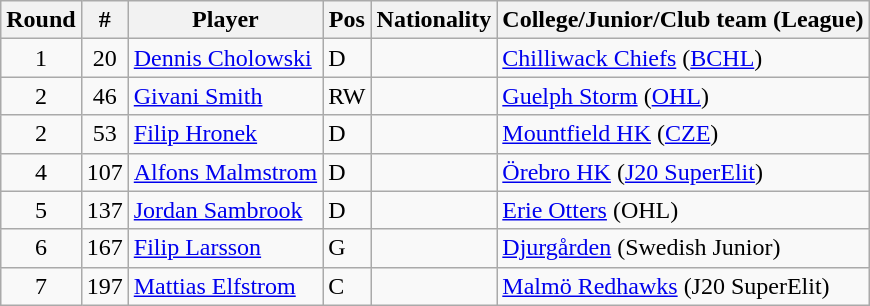<table class="wikitable">
<tr>
<th>Round</th>
<th>#</th>
<th>Player</th>
<th>Pos</th>
<th>Nationality</th>
<th>College/Junior/Club team (League)</th>
</tr>
<tr>
<td style="text-align:center">1</td>
<td style="text-align:center">20</td>
<td><a href='#'>Dennis Cholowski</a></td>
<td>D</td>
<td></td>
<td><a href='#'>Chilliwack Chiefs</a> (<a href='#'>BCHL</a>)</td>
</tr>
<tr>
<td style="text-align:center">2</td>
<td style="text-align:center">46</td>
<td><a href='#'>Givani Smith</a></td>
<td>RW</td>
<td></td>
<td><a href='#'>Guelph Storm</a> (<a href='#'>OHL</a>)</td>
</tr>
<tr>
<td style="text-align:center">2</td>
<td style="text-align:center">53</td>
<td><a href='#'>Filip Hronek</a></td>
<td>D</td>
<td></td>
<td><a href='#'>Mountfield HK</a> (<a href='#'>CZE</a>)</td>
</tr>
<tr>
<td style="text-align:center">4</td>
<td style="text-align:center">107</td>
<td><a href='#'>Alfons Malmstrom</a></td>
<td>D</td>
<td></td>
<td><a href='#'>Örebro HK</a> (<a href='#'>J20 SuperElit</a>)</td>
</tr>
<tr>
<td style="text-align:center">5</td>
<td style="text-align:center">137</td>
<td><a href='#'>Jordan Sambrook</a></td>
<td>D</td>
<td></td>
<td><a href='#'>Erie Otters</a> (OHL)</td>
</tr>
<tr>
<td style="text-align:center">6</td>
<td style="text-align:center">167</td>
<td><a href='#'>Filip Larsson</a></td>
<td>G</td>
<td></td>
<td><a href='#'>Djurgården</a> (Swedish Junior)</td>
</tr>
<tr>
<td style="text-align:center">7</td>
<td style="text-align:center">197</td>
<td><a href='#'>Mattias Elfstrom</a></td>
<td>C</td>
<td></td>
<td><a href='#'>Malmö Redhawks</a> (J20 SuperElit)</td>
</tr>
</table>
